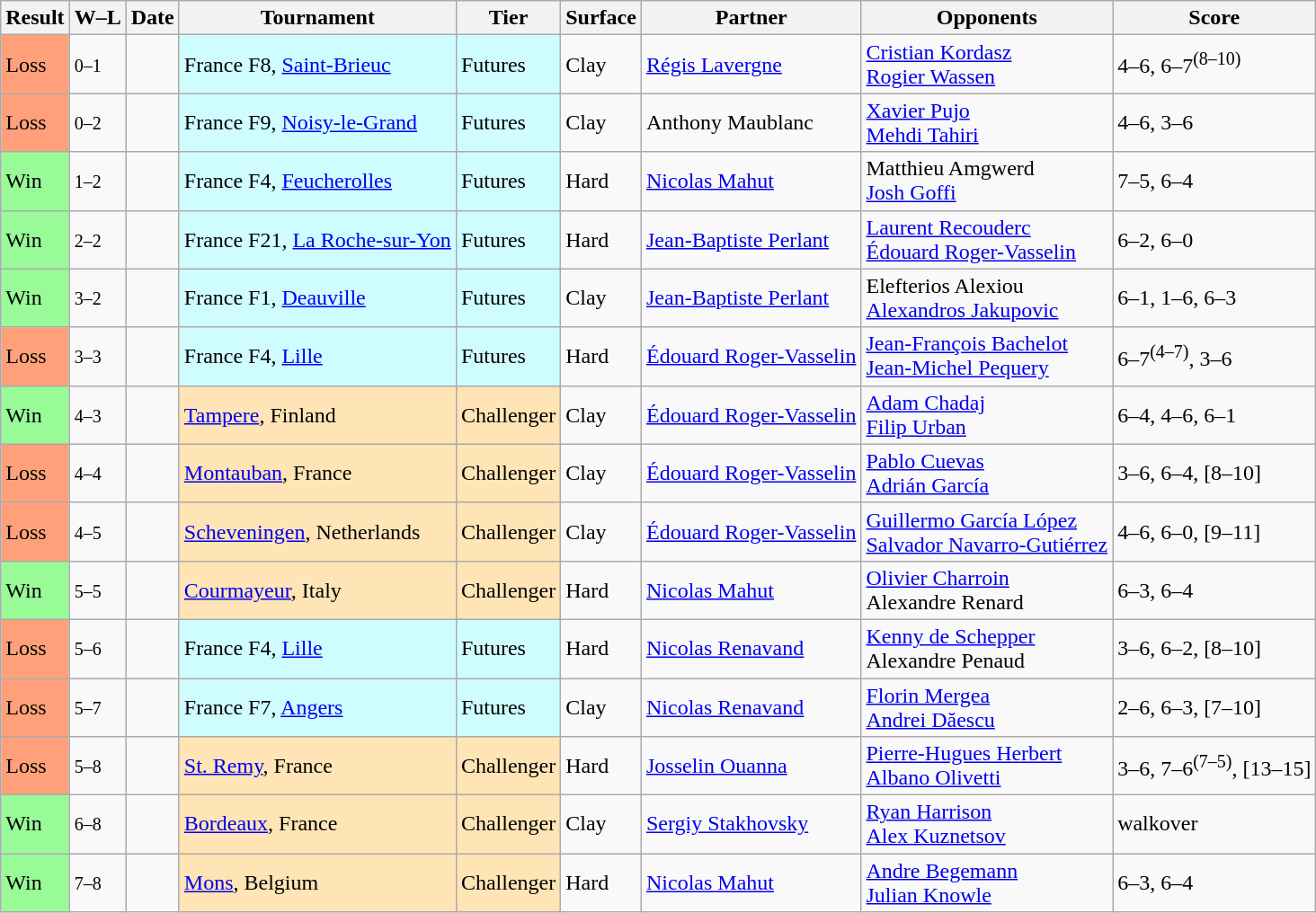<table class="sortable wikitable">
<tr>
<th>Result</th>
<th class="unsortable">W–L</th>
<th>Date</th>
<th>Tournament</th>
<th>Tier</th>
<th>Surface</th>
<th>Partner</th>
<th>Opponents</th>
<th class="unsortable">Score</th>
</tr>
<tr>
<td bgcolor=FFA07A>Loss</td>
<td><small>0–1</small></td>
<td></td>
<td style="background:#cffcff;">France F8, <a href='#'>Saint-Brieuc</a></td>
<td style="background:#cffcff;">Futures</td>
<td>Clay</td>
<td> <a href='#'>Régis Lavergne</a></td>
<td> <a href='#'>Cristian Kordasz</a><br> <a href='#'>Rogier Wassen</a></td>
<td>4–6, 6–7<sup>(8–10)</sup></td>
</tr>
<tr>
<td bgcolor=FFA07A>Loss</td>
<td><small>0–2</small></td>
<td></td>
<td style="background:#cffcff;">France F9, <a href='#'>Noisy-le-Grand</a></td>
<td style="background:#cffcff;">Futures</td>
<td>Clay</td>
<td> Anthony Maublanc</td>
<td> <a href='#'>Xavier Pujo</a><br> <a href='#'>Mehdi Tahiri</a></td>
<td>4–6, 3–6</td>
</tr>
<tr>
<td bgcolor=98FB98>Win</td>
<td><small>1–2</small></td>
<td></td>
<td style="background:#cffcff;">France F4, <a href='#'>Feucherolles</a></td>
<td style="background:#cffcff;">Futures</td>
<td>Hard</td>
<td> <a href='#'>Nicolas Mahut</a></td>
<td> Matthieu Amgwerd <br> <a href='#'>Josh Goffi</a></td>
<td>7–5, 6–4</td>
</tr>
<tr>
<td bgcolor=98FB98>Win</td>
<td><small>2–2</small></td>
<td></td>
<td style="background:#cffcff;">France F21, <a href='#'>La Roche-sur-Yon</a></td>
<td style="background:#cffcff;">Futures</td>
<td>Hard</td>
<td> <a href='#'>Jean-Baptiste Perlant</a></td>
<td> <a href='#'>Laurent Recouderc</a><br> <a href='#'>Édouard Roger-Vasselin</a></td>
<td>6–2, 6–0</td>
</tr>
<tr>
<td bgcolor=98FB98>Win</td>
<td><small>3–2</small></td>
<td></td>
<td style="background:#cffcff;">France F1, <a href='#'>Deauville</a></td>
<td style="background:#cffcff;">Futures</td>
<td>Clay</td>
<td> <a href='#'>Jean-Baptiste Perlant</a></td>
<td> Elefterios Alexiou<br> <a href='#'>Alexandros Jakupovic</a></td>
<td>6–1, 1–6, 6–3</td>
</tr>
<tr>
<td bgcolor=FFA07A>Loss</td>
<td><small>3–3</small></td>
<td></td>
<td style="background:#cffcff;">France F4, <a href='#'>Lille</a></td>
<td style="background:#cffcff;">Futures</td>
<td>Hard</td>
<td> <a href='#'>Édouard Roger-Vasselin</a></td>
<td> <a href='#'>Jean-François Bachelot</a><br> <a href='#'>Jean-Michel Pequery</a></td>
<td>6–7<sup>(4–7)</sup>, 3–6</td>
</tr>
<tr>
<td bgcolor=98FB98>Win</td>
<td><small>4–3</small></td>
<td></td>
<td style="background:moccasin;"><a href='#'>Tampere</a>, Finland</td>
<td style="background:moccasin;">Challenger</td>
<td>Clay</td>
<td> <a href='#'>Édouard Roger-Vasselin</a></td>
<td> <a href='#'>Adam Chadaj</a><br> <a href='#'>Filip Urban</a></td>
<td>6–4, 4–6, 6–1</td>
</tr>
<tr>
<td bgcolor=FFA07A>Loss</td>
<td><small>4–4</small></td>
<td></td>
<td style="background:moccasin;"><a href='#'>Montauban</a>, France</td>
<td style="background:moccasin;">Challenger</td>
<td>Clay</td>
<td> <a href='#'>Édouard Roger-Vasselin</a></td>
<td> <a href='#'>Pablo Cuevas</a><br> <a href='#'>Adrián García</a></td>
<td>3–6, 6–4, [8–10]</td>
</tr>
<tr>
<td bgcolor=FFA07A>Loss</td>
<td><small>4–5</small></td>
<td></td>
<td style="background:moccasin;"><a href='#'>Scheveningen</a>, Netherlands</td>
<td style="background:moccasin;">Challenger</td>
<td>Clay</td>
<td> <a href='#'>Édouard Roger-Vasselin</a></td>
<td> <a href='#'>Guillermo García López</a><br> <a href='#'>Salvador Navarro-Gutiérrez</a></td>
<td>4–6, 6–0, [9–11]</td>
</tr>
<tr>
<td bgcolor=98FB98>Win</td>
<td><small>5–5</small></td>
<td></td>
<td style="background:moccasin;"><a href='#'>Courmayeur</a>, Italy</td>
<td style="background:moccasin;">Challenger</td>
<td>Hard</td>
<td> <a href='#'>Nicolas Mahut</a></td>
<td> <a href='#'>Olivier Charroin</a><br> Alexandre Renard</td>
<td>6–3, 6–4</td>
</tr>
<tr>
<td bgcolor=FFA07A>Loss</td>
<td><small>5–6</small></td>
<td></td>
<td style="background:#cffcff;">France F4, <a href='#'>Lille</a></td>
<td style="background:#cffcff;">Futures</td>
<td>Hard</td>
<td> <a href='#'>Nicolas Renavand</a></td>
<td> <a href='#'>Kenny de Schepper</a><br> Alexandre Penaud</td>
<td>3–6, 6–2, [8–10]</td>
</tr>
<tr>
<td bgcolor=FFA07A>Loss</td>
<td><small>5–7</small></td>
<td></td>
<td style="background:#cffcff;">France F7, <a href='#'>Angers</a></td>
<td style="background:#cffcff;">Futures</td>
<td>Clay</td>
<td> <a href='#'>Nicolas Renavand</a></td>
<td> <a href='#'>Florin Mergea</a><br> <a href='#'>Andrei Dăescu</a></td>
<td>2–6, 6–3, [7–10]</td>
</tr>
<tr>
<td bgcolor=FFA07A>Loss</td>
<td><small>5–8</small></td>
<td></td>
<td style="background:moccasin;"><a href='#'>St. Remy</a>, France</td>
<td style="background:moccasin;">Challenger</td>
<td>Hard</td>
<td> <a href='#'>Josselin Ouanna</a></td>
<td> <a href='#'>Pierre-Hugues Herbert</a><br> <a href='#'>Albano Olivetti</a></td>
<td>3–6, 7–6<sup>(7–5)</sup>, [13–15]</td>
</tr>
<tr>
<td bgcolor=98FB98>Win</td>
<td><small>6–8</small></td>
<td></td>
<td style="background:moccasin;"><a href='#'>Bordeaux</a>, France</td>
<td style="background:moccasin;">Challenger</td>
<td>Clay</td>
<td> <a href='#'>Sergiy Stakhovsky</a></td>
<td> <a href='#'>Ryan Harrison</a><br> <a href='#'>Alex Kuznetsov</a></td>
<td>walkover</td>
</tr>
<tr>
<td bgcolor=98FB98>Win</td>
<td><small>7–8</small></td>
<td></td>
<td style="background:moccasin;"><a href='#'>Mons</a>, Belgium</td>
<td style="background:moccasin;">Challenger</td>
<td>Hard</td>
<td> <a href='#'>Nicolas Mahut</a></td>
<td> <a href='#'>Andre Begemann</a><br> <a href='#'>Julian Knowle</a></td>
<td>6–3, 6–4</td>
</tr>
</table>
